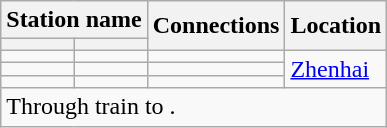<table class="wikitable">
<tr>
<th colspan="2">Station name</th>
<th rowspan="2">Connections</th>
<th rowspan="2">Location</th>
</tr>
<tr>
<th></th>
<th></th>
</tr>
<tr>
<td></td>
<td></td>
<td></td>
<td rowspan="3"><a href='#'>Zhenhai</a></td>
</tr>
<tr>
<td></td>
<td></td>
<td></td>
</tr>
<tr>
<td></td>
<td></td>
<td></td>
</tr>
<tr>
<td colspan="4">Through train to  .</td>
</tr>
</table>
